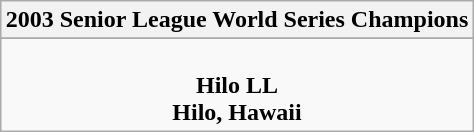<table class="wikitable" style="text-align: center; margin: 0 auto;">
<tr>
<th>2003 Senior League World Series Champions</th>
</tr>
<tr>
</tr>
<tr>
<td><br><strong>Hilo LL</strong><br> <strong>Hilo, Hawaii</strong></td>
</tr>
</table>
